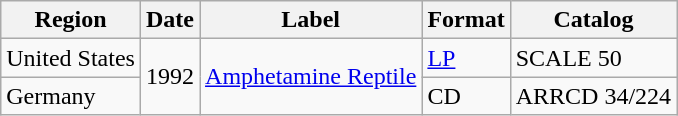<table class="wikitable">
<tr>
<th>Region</th>
<th>Date</th>
<th>Label</th>
<th>Format</th>
<th>Catalog</th>
</tr>
<tr>
<td>United States</td>
<td rowspan="2">1992</td>
<td rowspan="2"><a href='#'>Amphetamine Reptile</a></td>
<td><a href='#'>LP</a></td>
<td>SCALE 50</td>
</tr>
<tr>
<td>Germany</td>
<td>CD</td>
<td>ARRCD 34/224</td>
</tr>
</table>
